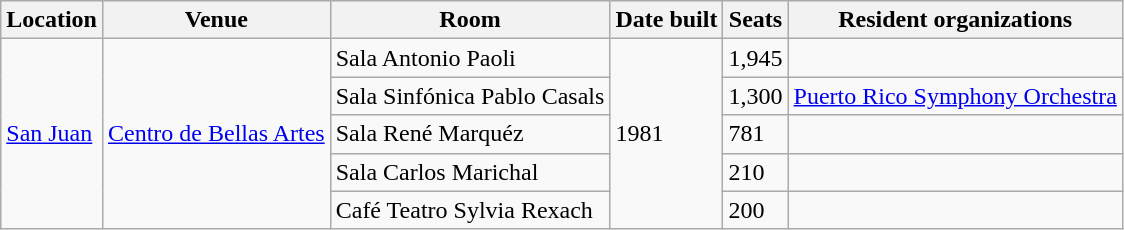<table class="wikitable">
<tr>
<th>Location</th>
<th>Venue</th>
<th>Room</th>
<th>Date built</th>
<th>Seats</th>
<th>Resident organizations</th>
</tr>
<tr>
<td rowspan="5"><a href='#'>San Juan</a></td>
<td rowspan="5"><a href='#'>Centro de Bellas Artes</a></td>
<td>Sala Antonio Paoli</td>
<td rowspan="5">1981</td>
<td>1,945</td>
<td></td>
</tr>
<tr>
<td>Sala Sinfónica Pablo Casals</td>
<td>1,300</td>
<td><a href='#'>Puerto Rico Symphony Orchestra</a></td>
</tr>
<tr>
<td>Sala René Marquéz</td>
<td>781</td>
<td></td>
</tr>
<tr>
<td>Sala Carlos Marichal</td>
<td>210</td>
<td></td>
</tr>
<tr>
<td>Café Teatro Sylvia Rexach</td>
<td>200</td>
<td></td>
</tr>
</table>
